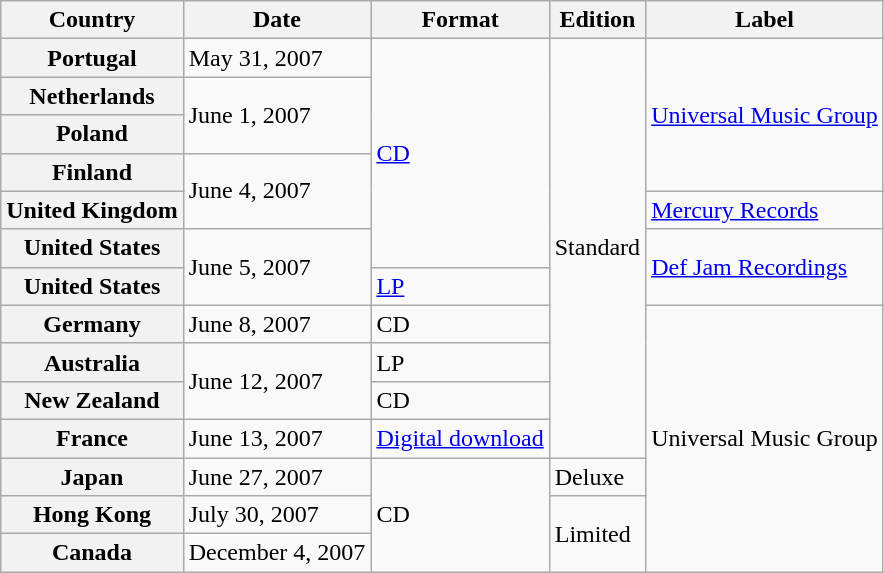<table class="wikitable plainrowheaders">
<tr>
<th scope="col">Country</th>
<th scope="col">Date</th>
<th scope="col">Format</th>
<th scope="col">Edition</th>
<th scope="col">Label</th>
</tr>
<tr>
<th scope="row">Portugal</th>
<td>May 31, 2007</td>
<td rowspan="6"><a href='#'>CD</a></td>
<td rowspan="11">Standard</td>
<td rowspan="4"><a href='#'>Universal Music Group</a></td>
</tr>
<tr>
<th scope="row">Netherlands</th>
<td rowspan="2">June 1, 2007</td>
</tr>
<tr>
<th scope="row">Poland</th>
</tr>
<tr>
<th scope="row">Finland</th>
<td rowspan="2">June 4, 2007</td>
</tr>
<tr>
<th scope="row">United Kingdom</th>
<td><a href='#'>Mercury Records</a></td>
</tr>
<tr>
<th scope="row">United States</th>
<td rowspan="2">June 5, 2007</td>
<td rowspan="2"><a href='#'>Def Jam Recordings</a></td>
</tr>
<tr>
<th scope="row">United States</th>
<td><a href='#'>LP</a></td>
</tr>
<tr>
<th scope="row">Germany</th>
<td>June 8, 2007</td>
<td>CD</td>
<td rowspan="7">Universal Music Group</td>
</tr>
<tr>
<th scope="row">Australia</th>
<td rowspan="2">June 12, 2007</td>
<td>LP</td>
</tr>
<tr>
<th scope="row">New Zealand</th>
<td>CD</td>
</tr>
<tr>
<th scope="row">France</th>
<td>June 13, 2007</td>
<td><a href='#'>Digital download</a></td>
</tr>
<tr>
<th scope="row">Japan</th>
<td>June 27, 2007</td>
<td rowspan="3">CD</td>
<td>Deluxe</td>
</tr>
<tr>
<th scope="row">Hong Kong</th>
<td>July 30, 2007</td>
<td rowspan="2">Limited</td>
</tr>
<tr>
<th scope="row">Canada</th>
<td>December 4, 2007</td>
</tr>
</table>
